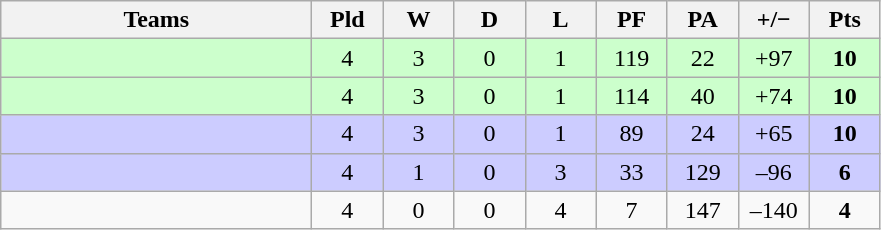<table class="wikitable" style="text-align: center;">
<tr>
<th width="200">Teams</th>
<th width="40">Pld</th>
<th width="40">W</th>
<th width="40">D</th>
<th width="40">L</th>
<th width="40">PF</th>
<th width="40">PA</th>
<th width="40">+/−</th>
<th width="40">Pts</th>
</tr>
<tr bgcolor=ccffcc>
<td align=left></td>
<td>4</td>
<td>3</td>
<td>0</td>
<td>1</td>
<td>119</td>
<td>22</td>
<td>+97</td>
<td><strong>10</strong></td>
</tr>
<tr bgcolor=ccffcc>
<td align=left></td>
<td>4</td>
<td>3</td>
<td>0</td>
<td>1</td>
<td>114</td>
<td>40</td>
<td>+74</td>
<td><strong>10</strong></td>
</tr>
<tr bgcolor=ccccff>
<td align=left></td>
<td>4</td>
<td>3</td>
<td>0</td>
<td>1</td>
<td>89</td>
<td>24</td>
<td>+65</td>
<td><strong>10</strong></td>
</tr>
<tr bgcolor=ccccff>
<td align=left></td>
<td>4</td>
<td>1</td>
<td>0</td>
<td>3</td>
<td>33</td>
<td>129</td>
<td>–96</td>
<td><strong>6</strong></td>
</tr>
<tr>
<td align=left></td>
<td>4</td>
<td>0</td>
<td>0</td>
<td>4</td>
<td>7</td>
<td>147</td>
<td>–140</td>
<td><strong>4</strong></td>
</tr>
</table>
